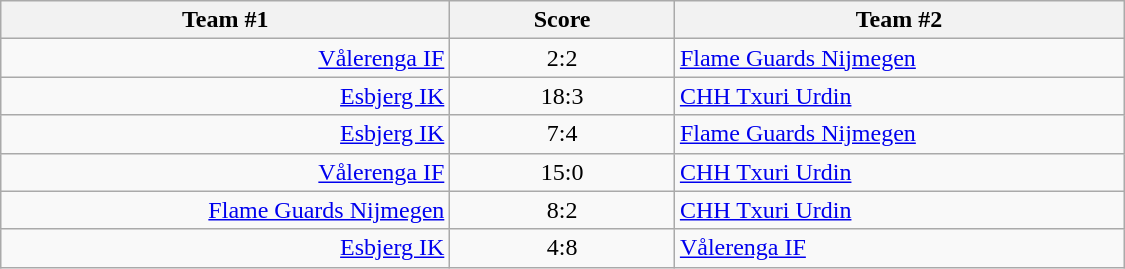<table class="wikitable" style="text-align: center;">
<tr>
<th width=22%>Team #1</th>
<th width=11%>Score</th>
<th width=22%>Team #2</th>
</tr>
<tr>
<td style="text-align: right;"><a href='#'>Vålerenga IF</a> </td>
<td>2:2</td>
<td style="text-align: left;"> <a href='#'>Flame Guards Nijmegen</a></td>
</tr>
<tr>
<td style="text-align: right;"><a href='#'>Esbjerg IK</a> </td>
<td>18:3</td>
<td style="text-align: left;"> <a href='#'>CHH Txuri Urdin</a></td>
</tr>
<tr>
<td style="text-align: right;"><a href='#'>Esbjerg IK</a> </td>
<td>7:4</td>
<td style="text-align: left;"> <a href='#'>Flame Guards Nijmegen</a></td>
</tr>
<tr>
<td style="text-align: right;"><a href='#'>Vålerenga IF</a> </td>
<td>15:0</td>
<td style="text-align: left;"> <a href='#'>CHH Txuri Urdin</a></td>
</tr>
<tr>
<td style="text-align: right;"><a href='#'>Flame Guards Nijmegen</a> </td>
<td>8:2</td>
<td style="text-align: left;"> <a href='#'>CHH Txuri Urdin</a></td>
</tr>
<tr>
<td style="text-align: right;"><a href='#'>Esbjerg IK</a> </td>
<td>4:8</td>
<td style="text-align: left;"> <a href='#'>Vålerenga IF</a></td>
</tr>
</table>
